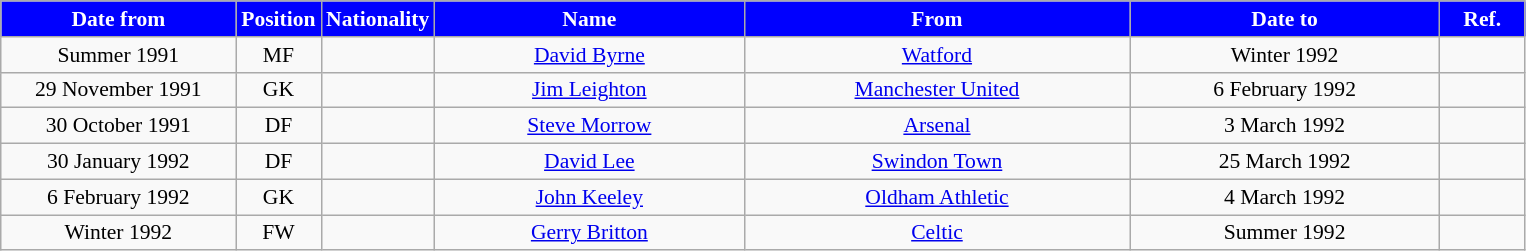<table class="wikitable"  style="text-align:center; font-size:90%; ">
<tr>
<th style="background:#00f; color:white; width:150px;">Date from</th>
<th style="background:#00f; color:white; width:50px;">Position</th>
<th style="background:#00f; color:white; width:50px;">Nationality</th>
<th style="background:#00f; color:white; width:200px;">Name</th>
<th style="background:#00f; color:white; width:250px;">From</th>
<th style="background:#00f; color:white; width:200px;">Date to</th>
<th style="background:#00f; color:white; width:50px;">Ref.</th>
</tr>
<tr>
<td>Summer 1991</td>
<td>MF</td>
<td></td>
<td><a href='#'>David Byrne</a></td>
<td><a href='#'>Watford</a></td>
<td>Winter 1992</td>
<td></td>
</tr>
<tr>
<td>29 November 1991</td>
<td>GK</td>
<td></td>
<td><a href='#'>Jim Leighton</a></td>
<td><a href='#'>Manchester United</a></td>
<td>6 February 1992</td>
<td></td>
</tr>
<tr>
<td>30 October 1991</td>
<td>DF</td>
<td></td>
<td><a href='#'>Steve Morrow</a></td>
<td><a href='#'>Arsenal</a></td>
<td>3 March 1992</td>
<td></td>
</tr>
<tr>
<td>30 January 1992</td>
<td>DF</td>
<td></td>
<td><a href='#'>David Lee</a></td>
<td><a href='#'>Swindon Town</a></td>
<td>25 March 1992</td>
<td></td>
</tr>
<tr>
<td>6 February 1992</td>
<td>GK</td>
<td></td>
<td><a href='#'>John Keeley</a></td>
<td><a href='#'>Oldham Athletic</a></td>
<td>4 March 1992</td>
<td></td>
</tr>
<tr>
<td>Winter 1992</td>
<td>FW</td>
<td></td>
<td><a href='#'>Gerry Britton</a></td>
<td><a href='#'>Celtic</a></td>
<td>Summer 1992</td>
<td></td>
</tr>
</table>
